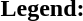<table class="toccolours" style="font-size:100%; white-space:nowrap;">
<tr>
<td><strong>Legend:</strong></td>
<td>      </td>
</tr>
<tr>
<td></td>
</tr>
<tr>
<td></td>
</tr>
</table>
